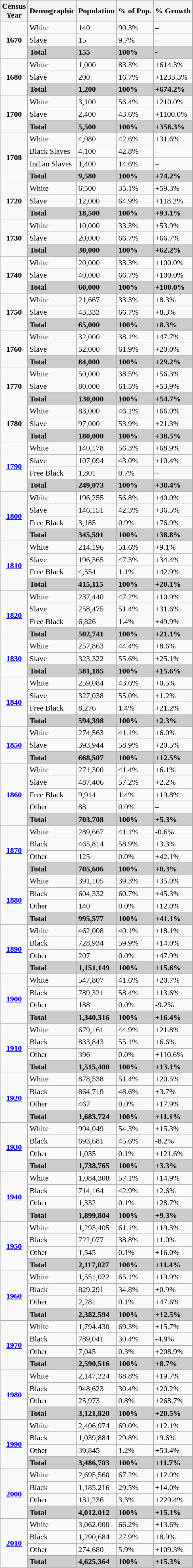<table class=wikitable>
<tr>
<th>Census<br>Year</th>
<th>Demographic</th>
<th>Population</th>
<th>% of Pop.</th>
<th>% Growth</th>
</tr>
<tr>
<td rowspan=3 align="center"><strong>1670</strong></td>
<td>White</td>
<td>140</td>
<td>90.3%</td>
<td>–</td>
</tr>
<tr>
<td>Slave</td>
<td>15</td>
<td>9.7%</td>
<td>–</td>
</tr>
<tr style="background:#cccccc">
<td><strong>Total</strong></td>
<td><strong>155</strong></td>
<td><strong>100%</strong></td>
<td><strong>-</strong></td>
</tr>
<tr>
<td rowspan=3 align="center"><strong>1680</strong></td>
<td>White</td>
<td>1,000</td>
<td>83.3%</td>
<td>+614.3%</td>
</tr>
<tr>
<td>Slave</td>
<td>200</td>
<td>16.7%</td>
<td>+1233.3%</td>
</tr>
<tr style="background:#cccccc">
<td><strong>Total</strong></td>
<td><strong>1,200</strong></td>
<td><strong>100%</strong></td>
<td><strong>+674.2%</strong></td>
</tr>
<tr>
<td rowspan=3  align="center"><strong>1700</strong></td>
<td>White</td>
<td>3,100</td>
<td>56.4%</td>
<td>+210.0%</td>
</tr>
<tr>
<td>Slave</td>
<td>2,400</td>
<td>43.6%</td>
<td>+1100.0%</td>
</tr>
<tr style="background:#cccccc">
<td><strong>Total</strong></td>
<td><strong>5,500</strong></td>
<td><strong>100%</strong></td>
<td><strong>+358.3%</strong></td>
</tr>
<tr>
<td rowspan=4 align="center"><strong>1708</strong></td>
<td>White</td>
<td>4,080</td>
<td>42.6%</td>
<td>+31.6%</td>
</tr>
<tr>
<td>Black Slaves</td>
<td>4,100</td>
<td>42.8%</td>
<td>–</td>
</tr>
<tr>
<td>Indian Slaves</td>
<td>1,400</td>
<td>14.6%</td>
<td>–</td>
</tr>
<tr style="background:#cccccc">
<td><strong>Total</strong></td>
<td><strong>9,580</strong></td>
<td><strong>100%</strong></td>
<td><strong>+74.2%</strong></td>
</tr>
<tr>
<td rowspan=3 align="center"><strong>1720</strong></td>
<td>White</td>
<td>6,500</td>
<td>35.1%</td>
<td>+59.3%</td>
</tr>
<tr>
<td>Slave</td>
<td>12,000</td>
<td>64.9%</td>
<td>+118.2%</td>
</tr>
<tr style="background:#cccccc">
<td><strong>Total</strong></td>
<td><strong>18,500</strong></td>
<td><strong>100%</strong></td>
<td><strong>+93.1%</strong></td>
</tr>
<tr>
<td rowspan=3 align="center"><strong>1730</strong></td>
<td>White</td>
<td>10,000</td>
<td>33.3%</td>
<td>+53.9%</td>
</tr>
<tr>
<td>Slave</td>
<td>20,000</td>
<td>66.7%</td>
<td>+66.7%</td>
</tr>
<tr style="background:#cccccc">
<td><strong>Total</strong></td>
<td><strong>30,000</strong></td>
<td><strong>100%</strong></td>
<td><strong>+62.2%</strong></td>
</tr>
<tr>
<td rowspan=3 align="center"><strong>1740</strong></td>
<td>White</td>
<td>20,000</td>
<td>33.3%</td>
<td>+100.0%</td>
</tr>
<tr>
<td>Slave</td>
<td>40,000</td>
<td>66.7%</td>
<td>+100.0%</td>
</tr>
<tr style="background:#cccccc">
<td><strong>Total</strong></td>
<td><strong>60,000</strong></td>
<td><strong>100%</strong></td>
<td><strong>+100.0%</strong></td>
</tr>
<tr>
<td rowspan=3 align="center"><strong>1750</strong></td>
<td>White</td>
<td>21,667</td>
<td>33.3%</td>
<td>+8.3%</td>
</tr>
<tr>
<td>Slave</td>
<td>43,333</td>
<td>66.7%</td>
<td>+8.3%</td>
</tr>
<tr style="background:#cccccc">
<td><strong>Total</strong></td>
<td><strong>65,000</strong></td>
<td><strong>100%</strong></td>
<td><strong>+8.3%</strong></td>
</tr>
<tr>
<td rowspan=3 align="center"><strong>1760</strong></td>
<td>White</td>
<td>32,000</td>
<td>38.1%</td>
<td>+47.7%</td>
</tr>
<tr>
<td>Slave</td>
<td>52,000</td>
<td>61.9%</td>
<td>+20.0%</td>
</tr>
<tr style="background:#cccccc">
<td><strong>Total</strong></td>
<td><strong>84,000</strong></td>
<td><strong>100%</strong></td>
<td><strong>+29.2%</strong></td>
</tr>
<tr>
<td rowspan=3 align="center"><strong>1770</strong></td>
<td>White</td>
<td>50,000</td>
<td>38.5%</td>
<td>+56.3%</td>
</tr>
<tr>
<td>Slave</td>
<td>80,000</td>
<td>61.5%</td>
<td>+53.9%</td>
</tr>
<tr style="background:#cccccc">
<td><strong>Total</strong></td>
<td><strong>130,000</strong></td>
<td><strong>100%</strong></td>
<td><strong>+54.7%</strong></td>
</tr>
<tr>
<td rowspan=3 align="center"><strong>1780</strong></td>
<td>White</td>
<td>83,000</td>
<td>46.1%</td>
<td>+66.0%</td>
</tr>
<tr>
<td>Slave</td>
<td>97,000</td>
<td>53.9%</td>
<td>+21.3%</td>
</tr>
<tr style="background:#cccccc">
<td><strong>Total</strong></td>
<td><strong>180,000</strong></td>
<td><strong>100%</strong></td>
<td><strong>+38.5%</strong></td>
</tr>
<tr>
<td rowspan=4 align="center"><strong><a href='#'>1790</a></strong></td>
<td>White</td>
<td>140,178</td>
<td>56.3%</td>
<td>+68.9%</td>
</tr>
<tr>
<td>Slave</td>
<td>107,094</td>
<td>43.0%</td>
<td>+10.4%</td>
</tr>
<tr>
<td>Free Black</td>
<td>1,801</td>
<td>0.7%</td>
<td>–</td>
</tr>
<tr style="background:#cccccc">
<td><strong>Total</strong></td>
<td><strong>249,073</strong></td>
<td><strong>100%</strong></td>
<td><strong>+38.4%</strong></td>
</tr>
<tr>
<td rowspan=4 align="center"><strong><a href='#'>1800</a></strong></td>
<td>White</td>
<td>196,255</td>
<td>56.8%</td>
<td>+40.0%</td>
</tr>
<tr>
<td>Slave</td>
<td>146,151</td>
<td>42.3%</td>
<td>+36.5%</td>
</tr>
<tr>
<td>Free Black</td>
<td>3,185</td>
<td>0.9%</td>
<td>+76.9%</td>
</tr>
<tr style="background:#cccccc">
<td><strong>Total</strong></td>
<td><strong>345,591</strong></td>
<td><strong>100%</strong></td>
<td><strong>+38.8%</strong></td>
</tr>
<tr>
<td rowspan=4 align="center"><strong><a href='#'>1810</a></strong></td>
<td>White</td>
<td>214,196</td>
<td>51.6%</td>
<td>+9.1%</td>
</tr>
<tr>
<td>Slave</td>
<td>196,365</td>
<td>47.3%</td>
<td>+34.4%</td>
</tr>
<tr>
<td>Free Black</td>
<td>4,554</td>
<td>1.1%</td>
<td>+42.9%</td>
</tr>
<tr style="background:#cccccc">
<td><strong>Total</strong></td>
<td><strong>415,115</strong></td>
<td><strong>100%</strong></td>
<td><strong>+20.1%</strong></td>
</tr>
<tr>
<td rowspan=4 align="center"><strong><a href='#'>1820</a></strong></td>
<td>White</td>
<td>237,440</td>
<td>47.2%</td>
<td>+10.9%</td>
</tr>
<tr>
<td>Slave</td>
<td>258,475</td>
<td>51.4%</td>
<td>+31.6%</td>
</tr>
<tr>
<td>Free Black</td>
<td>6,826</td>
<td>1.4%</td>
<td>+49.9%</td>
</tr>
<tr style="background:#cccccc">
<td><strong>Total</strong></td>
<td><strong>502,741</strong></td>
<td><strong>100%</strong></td>
<td><strong>+21.1%</strong></td>
</tr>
<tr>
<td rowspan=3 align="center"><strong><a href='#'>1830</a></strong></td>
<td>White</td>
<td>257,863</td>
<td>44.4%</td>
<td>+8.6%</td>
</tr>
<tr>
<td>Slave</td>
<td>323,322</td>
<td>55.6%</td>
<td>+25.1%</td>
</tr>
<tr style="background:#cccccc">
<td><strong>Total</strong></td>
<td><strong>581,185</strong></td>
<td><strong>100%</strong></td>
<td><strong>+15.6%</strong></td>
</tr>
<tr>
<td rowspan=4 align="center"><strong><a href='#'>1840</a></strong></td>
<td>White</td>
<td>259,084</td>
<td>43.6%</td>
<td>+0.5%</td>
</tr>
<tr>
<td>Slave</td>
<td>327,038</td>
<td>55.0%</td>
<td>+1.2%</td>
</tr>
<tr>
<td>Free Black</td>
<td>8,276</td>
<td>1.4%</td>
<td>+21.2%</td>
</tr>
<tr style="background:#cccccc">
<td><strong>Total</strong></td>
<td><strong>594,398</strong></td>
<td><strong>100%</strong></td>
<td><strong>+2.3%</strong></td>
</tr>
<tr>
<td rowspan=3 align="center"><strong><a href='#'>1850</a></strong></td>
<td>White</td>
<td>274,563</td>
<td>41.1%</td>
<td>+6.0%</td>
</tr>
<tr>
<td>Slave</td>
<td>393,944</td>
<td>58.9%</td>
<td>+20.5%</td>
</tr>
<tr style="background:#cccccc">
<td><strong>Total</strong></td>
<td><strong>668,507</strong></td>
<td><strong>100%</strong></td>
<td><strong>+12.5%</strong></td>
</tr>
<tr>
<td rowspan=5 align="center"><strong><a href='#'>1860</a></strong></td>
<td>White</td>
<td>271,300</td>
<td>41.4%</td>
<td>+6.1%</td>
</tr>
<tr>
<td>Slave</td>
<td>487,406</td>
<td>57.2%</td>
<td>+2.2%</td>
</tr>
<tr>
<td>Free Black</td>
<td>9,914</td>
<td>1.4%</td>
<td>+19.8%</td>
</tr>
<tr>
<td>Other</td>
<td>88</td>
<td>0.0%</td>
<td>–</td>
</tr>
<tr style="background:#cccccc">
<td><strong>Total</strong></td>
<td><strong>703,708</strong></td>
<td><strong>100%</strong></td>
<td><strong>+5.3%</strong></td>
</tr>
<tr>
<td rowspan=4 align="center"><strong><a href='#'>1870</a></strong></td>
<td>White</td>
<td>289,667</td>
<td>41.1%</td>
<td><span>-0.6%</span></td>
</tr>
<tr>
<td>Black</td>
<td>465,814</td>
<td>58.9%</td>
<td>+3.3%</td>
</tr>
<tr>
<td>Other</td>
<td>125</td>
<td>0.0%</td>
<td>+42.1%</td>
</tr>
<tr style="background:#cccccc">
<td><strong>Total</strong></td>
<td><strong>705,606</strong></td>
<td><strong>100%</strong></td>
<td><strong>+0.3%</strong></td>
</tr>
<tr>
<td rowspan=4 align="center"><strong><a href='#'>1880</a></strong></td>
<td>White</td>
<td>391,105</td>
<td>39.3%</td>
<td>+35.0%</td>
</tr>
<tr>
<td>Black</td>
<td>604,332</td>
<td>60.7%</td>
<td>+45.3%</td>
</tr>
<tr>
<td>Other</td>
<td>140</td>
<td>0.0%</td>
<td>+12.0%</td>
</tr>
<tr style="background:#cccccc">
<td><strong>Total</strong></td>
<td><strong>995,577</strong></td>
<td><strong>100%</strong></td>
<td><strong>+41.1%</strong></td>
</tr>
<tr>
<td rowspan=4 align="center"><strong><a href='#'>1890</a></strong></td>
<td>White</td>
<td>462,008</td>
<td>40.1%</td>
<td>+18.1%</td>
</tr>
<tr>
<td>Black</td>
<td>728,934</td>
<td>59.9%</td>
<td>+14.0%</td>
</tr>
<tr>
<td>Other</td>
<td>207</td>
<td>0.0%</td>
<td>+47.9%</td>
</tr>
<tr style="background:#cccccc">
<td><strong>Total</strong></td>
<td><strong>1,151,149</strong></td>
<td><strong>100%</strong></td>
<td><strong>+15.6%</strong></td>
</tr>
<tr>
<td rowspan=4 align="center"><strong><a href='#'>1900</a></strong></td>
<td>White</td>
<td>547,807</td>
<td>41.6%</td>
<td>+20.7%</td>
</tr>
<tr>
<td>Black</td>
<td>789,321</td>
<td>58.4%</td>
<td>+13.6%</td>
</tr>
<tr>
<td>Other</td>
<td>188</td>
<td>0.0%</td>
<td><span>-9.2%</span></td>
</tr>
<tr style="background:#cccccc">
<td><strong>Total</strong></td>
<td><strong>1,340,316</strong></td>
<td><strong>100%</strong></td>
<td><strong>+16.4%</strong></td>
</tr>
<tr>
<td rowspan=4 align="center"><strong><a href='#'>1910</a></strong></td>
<td>White</td>
<td>679,161</td>
<td>44.9%</td>
<td>+21.8%</td>
</tr>
<tr>
<td>Black</td>
<td>833,843</td>
<td>55.1%</td>
<td>+6.6%</td>
</tr>
<tr>
<td>Other</td>
<td>396</td>
<td>0.0%</td>
<td>+110.6%</td>
</tr>
<tr style="background:#cccccc">
<td><strong>Total</strong></td>
<td><strong>1,515,400</strong></td>
<td><strong>100%</strong></td>
<td><strong>+13.1%</strong></td>
</tr>
<tr>
<td rowspan=4 align="center"><strong><a href='#'>1920</a></strong></td>
<td>White</td>
<td>878,538</td>
<td>51.4%</td>
<td>+20.5%</td>
</tr>
<tr>
<td>Black</td>
<td>864,719</td>
<td>48.6%</td>
<td>+3.7%</td>
</tr>
<tr>
<td>Other</td>
<td>467</td>
<td>0.0%</td>
<td>+17.9%</td>
</tr>
<tr style="background:#cccccc">
<td><strong>Total</strong></td>
<td><strong>1,683,724</strong></td>
<td><strong>100%</strong></td>
<td><strong>+11.1%</strong></td>
</tr>
<tr>
<td rowspan=4 align="center"><strong><a href='#'>1930</a></strong></td>
<td>White</td>
<td>994,049</td>
<td>54.3%</td>
<td>+15.3%</td>
</tr>
<tr>
<td>Black</td>
<td>693,681</td>
<td>45.6%</td>
<td><span>-8.2%</span></td>
</tr>
<tr>
<td>Other</td>
<td>1,035</td>
<td>0.1%</td>
<td>+121.6%</td>
</tr>
<tr style="background:#cccccc">
<td><strong>Total</strong></td>
<td><strong>1,738,765</strong></td>
<td><strong>100%</strong></td>
<td><strong>+3.3%</strong></td>
</tr>
<tr>
<td rowspan=4 align="center"><strong><a href='#'>1940</a></strong></td>
<td>White</td>
<td>1,084,308</td>
<td>57.1%</td>
<td>+14.9%</td>
</tr>
<tr>
<td>Black</td>
<td>714,164</td>
<td>42.9%</td>
<td>+2.6%</td>
</tr>
<tr>
<td>Other</td>
<td>1,332</td>
<td>0.1%</td>
<td>+28.7%</td>
</tr>
<tr style="background:#cccccc">
<td><strong>Total</strong></td>
<td><strong>1,899,804</strong></td>
<td><strong>100%</strong></td>
<td><strong>+9.3%</strong></td>
</tr>
<tr>
<td rowspan=4 align="center"><strong><a href='#'>1950</a></strong></td>
<td>White</td>
<td>1,293,405</td>
<td>61.1%</td>
<td>+19.3%</td>
</tr>
<tr>
<td>Black</td>
<td>722,077</td>
<td>38.8%</td>
<td>+1.0%</td>
</tr>
<tr>
<td>Other</td>
<td>1,545</td>
<td>0.1%</td>
<td>+16.0%</td>
</tr>
<tr style="background:#cccccc">
<td><strong>Total</strong></td>
<td><strong>2,117,027</strong></td>
<td><strong>100%</strong></td>
<td><strong>+11.4%</strong></td>
</tr>
<tr>
<td rowspan=4 align="center"><strong><a href='#'>1960</a></strong></td>
<td>White</td>
<td>1,551,022</td>
<td>65.1%</td>
<td>+19.9%</td>
</tr>
<tr>
<td>Black</td>
<td>829,291</td>
<td>34.8%</td>
<td>+0.9%</td>
</tr>
<tr>
<td>Other</td>
<td>2,281</td>
<td>0.1%</td>
<td>+47.6%</td>
</tr>
<tr style="background:#cccccc">
<td><strong>Total</strong></td>
<td><strong>2,382,594</strong></td>
<td><strong>100%</strong></td>
<td><strong>+12.5%</strong></td>
</tr>
<tr>
<td rowspan=4 align="center"><strong><a href='#'>1970</a></strong></td>
<td>White</td>
<td>1,794,430</td>
<td>69.3%</td>
<td>+15.7%</td>
</tr>
<tr>
<td>Black</td>
<td>789,041</td>
<td>30.4%</td>
<td><span>-4.9%</span></td>
</tr>
<tr>
<td>Other</td>
<td>7,045</td>
<td>0.3%</td>
<td>+208.9%</td>
</tr>
<tr style="background:#cccccc">
<td><strong>Total</strong></td>
<td><strong>2,590,516</strong></td>
<td><strong>100%</strong></td>
<td><strong>+8.7%</strong></td>
</tr>
<tr>
<td rowspan=4 align="center"><strong><a href='#'>1980</a></strong></td>
<td>White</td>
<td>2,147,224</td>
<td>68.8%</td>
<td>+19.7%</td>
</tr>
<tr>
<td>Black</td>
<td>948,623</td>
<td>30.4%</td>
<td>+20.2%</td>
</tr>
<tr>
<td>Other</td>
<td>25,973</td>
<td>0.8%</td>
<td>+268.7%</td>
</tr>
<tr style="background:#cccccc">
<td><strong>Total</strong></td>
<td><strong>3,121,820</strong></td>
<td><strong>100%</strong></td>
<td><strong>+20.5%</strong></td>
</tr>
<tr>
<td rowspan=4 align="center"><strong><a href='#'>1990</a></strong></td>
<td>White</td>
<td>2,406,974</td>
<td>69.0%</td>
<td>+12.1%</td>
</tr>
<tr>
<td>Black</td>
<td>1,039,884</td>
<td>29.8%</td>
<td>+9.6%</td>
</tr>
<tr>
<td>Other</td>
<td>39,845</td>
<td>1.2%</td>
<td>+53.4%</td>
</tr>
<tr style="background:#cccccc">
<td><strong>Total</strong></td>
<td><strong>3,486,703</strong></td>
<td><strong>100%</strong></td>
<td><strong>+11.7%</strong></td>
</tr>
<tr>
<td rowspan=4 align="center"><strong><a href='#'>2000</a></strong></td>
<td>White</td>
<td>2,695,560</td>
<td>67.2%</td>
<td>+12.0%</td>
</tr>
<tr>
<td>Black</td>
<td>1,185,216</td>
<td>29.5%</td>
<td>+14.0%</td>
</tr>
<tr>
<td>Other</td>
<td>131,236</td>
<td>3.3%</td>
<td>+229.4%</td>
</tr>
<tr style="background:#cccccc">
<td><strong>Total</strong></td>
<td><strong>4,012,012</strong></td>
<td><strong>100%</strong></td>
<td><strong>+15.1%</strong></td>
</tr>
<tr>
<td rowspan=4 align="center"><strong><a href='#'>2010</a></strong></td>
<td>White</td>
<td>3,062,000</td>
<td>66.2%</td>
<td>+13.6%</td>
</tr>
<tr>
<td>Black</td>
<td>1,290,684</td>
<td>27.9%</td>
<td>+8.9%</td>
</tr>
<tr>
<td>Other</td>
<td>274,680</td>
<td>5.9%</td>
<td>+109.3%</td>
</tr>
<tr style="background:#cccccc">
<td><strong>Total</strong></td>
<td><strong>4,625,364</strong></td>
<td><strong>100%</strong></td>
<td><strong>+15.3%</strong></td>
</tr>
</table>
